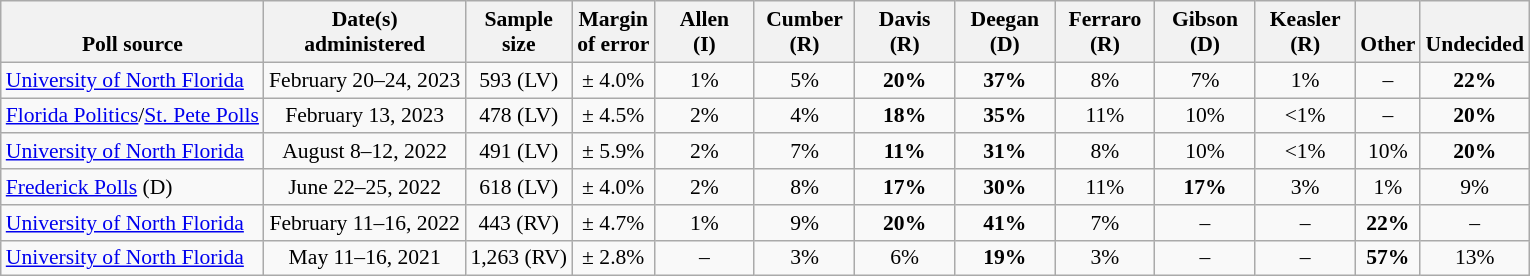<table class="wikitable" style="font-size:90%;text-align:center;">
<tr valign=bottom>
<th>Poll source</th>
<th>Date(s)<br>administered</th>
<th>Sample<br>size</th>
<th>Margin<br>of error</th>
<th style="width:60px;">Allen<br>(I)</th>
<th style="width:60px;">Cumber<br>(R)</th>
<th style="width:60px;">Davis<br>(R)</th>
<th style="width:60px;">Deegan<br>(D)</th>
<th style="width:60px;">Ferraro<br>(R)</th>
<th style="width:60px;">Gibson<br>(D)</th>
<th style="width:60px;">Keasler<br>(R)</th>
<th>Other</th>
<th>Undecided</th>
</tr>
<tr>
<td style="text-align:left;"><a href='#'>University of North Florida</a></td>
<td>February 20–24, 2023</td>
<td>593 (LV)</td>
<td>± 4.0%</td>
<td>1%</td>
<td>5%</td>
<td><strong>20%</strong></td>
<td><strong>37%</strong></td>
<td>8%</td>
<td>7%</td>
<td>1%</td>
<td>–</td>
<td><strong>22%</strong></td>
</tr>
<tr>
<td style="text-align:left;"><a href='#'>Florida Politics</a>/<a href='#'>St. Pete Polls</a></td>
<td>February 13, 2023</td>
<td>478 (LV)</td>
<td>± 4.5%</td>
<td>2%</td>
<td>4%</td>
<td><strong>18%</strong></td>
<td><strong>35%</strong></td>
<td>11%</td>
<td>10%</td>
<td><1%</td>
<td>–</td>
<td><strong>20%</strong></td>
</tr>
<tr>
<td style="text-align:left;"><a href='#'>University of North Florida</a></td>
<td>August 8–12, 2022</td>
<td>491 (LV)</td>
<td>± 5.9%</td>
<td>2%</td>
<td>7%</td>
<td><strong>11%</strong></td>
<td><strong>31%</strong></td>
<td>8%</td>
<td>10%</td>
<td><1%</td>
<td>10%</td>
<td><strong>20%</strong></td>
</tr>
<tr>
<td style="text-align:left;"><a href='#'>Frederick Polls</a> (D)</td>
<td>June 22–25, 2022</td>
<td>618 (LV)</td>
<td>± 4.0%</td>
<td>2%</td>
<td>8%</td>
<td><strong>17%</strong></td>
<td><strong>30%</strong></td>
<td>11%</td>
<td><strong>17%</strong></td>
<td>3%</td>
<td>1%</td>
<td>9%</td>
</tr>
<tr>
<td style="text-align:left;"><a href='#'>University of North Florida</a></td>
<td>February 11–16, 2022</td>
<td>443 (RV)</td>
<td>± 4.7%</td>
<td>1%</td>
<td>9%</td>
<td><strong>20%</strong></td>
<td><strong>41%</strong></td>
<td>7%</td>
<td>–</td>
<td>–</td>
<td><strong>22%</strong></td>
<td>–</td>
</tr>
<tr>
<td style="text-align:left;"><a href='#'>University of North Florida</a></td>
<td>May 11–16, 2021</td>
<td>1,263 (RV)</td>
<td>± 2.8%</td>
<td>–</td>
<td>3%</td>
<td>6%</td>
<td><strong>19%</strong></td>
<td>3%</td>
<td>–</td>
<td>–</td>
<td><strong>57%</strong></td>
<td>13%</td>
</tr>
</table>
